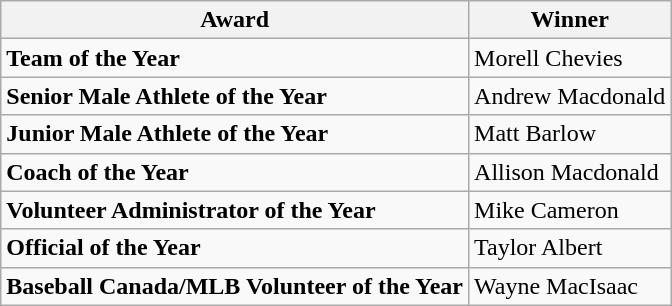<table class="wikitable">
<tr>
<th>Award</th>
<th>Winner</th>
</tr>
<tr>
<td><strong>Team of the Year</strong></td>
<td>Morell Chevies</td>
</tr>
<tr>
<td><strong>Senior Male Athlete of the Year</strong></td>
<td>Andrew Macdonald</td>
</tr>
<tr>
<td><strong>Junior Male Athlete of the Year</strong></td>
<td>Matt Barlow</td>
</tr>
<tr>
<td><strong>Coach of the Year</strong></td>
<td>Allison Macdonald</td>
</tr>
<tr>
<td><strong>Volunteer Administrator of the Year</strong></td>
<td>Mike Cameron</td>
</tr>
<tr>
<td><strong>Official of the Year</strong></td>
<td>Taylor Albert</td>
</tr>
<tr>
<td><strong>Baseball Canada/MLB Volunteer of the Year</strong></td>
<td>Wayne MacIsaac</td>
</tr>
</table>
